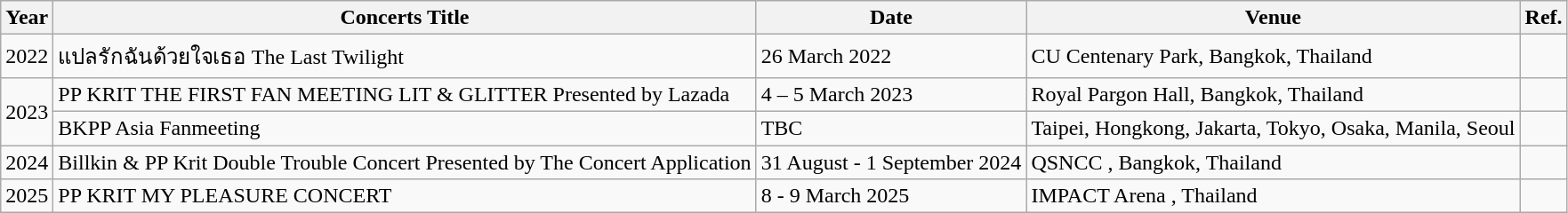<table class="wikitable">
<tr>
<th>Year</th>
<th>Concerts Title</th>
<th>Date</th>
<th>Venue</th>
<th>Ref.</th>
</tr>
<tr>
<td>2022</td>
<td>แปลรักฉันด้วยใจเธอ The Last Twilight</td>
<td>26 March 2022</td>
<td>CU Centenary Park, Bangkok, Thailand</td>
<td></td>
</tr>
<tr>
<td rowspan="2">2023</td>
<td>PP KRIT THE FIRST FAN MEETING LIT & GLITTER  Presented by Lazada</td>
<td>4 – 5 March 2023</td>
<td>Royal Pargon Hall, Bangkok, Thailand</td>
<td></td>
</tr>
<tr>
<td>BKPP Asia Fanmeeting</td>
<td>TBC</td>
<td>Taipei, Hongkong, Jakarta, Tokyo, Osaka, Manila, Seoul</td>
<td></td>
</tr>
<tr>
<td>2024</td>
<td>Billkin & PP Krit Double Trouble Concert Presented by The Concert Application</td>
<td>31 August - 1 September 2024</td>
<td>QSNCC , Bangkok, Thailand</td>
<td></td>
</tr>
<tr>
<td>2025</td>
<td>PP KRIT MY PLEASURE CONCERT</td>
<td>8 - 9 March 2025</td>
<td>IMPACT Arena , Thailand</td>
<td></td>
</tr>
</table>
